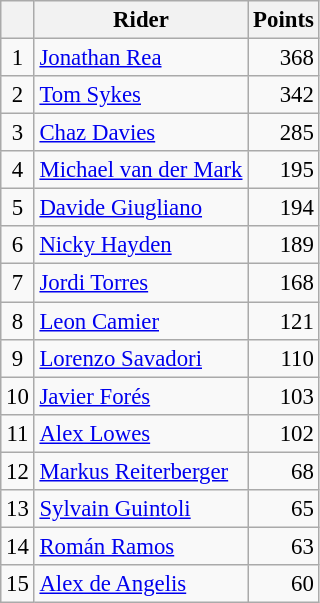<table class="wikitable" style="font-size: 95%;">
<tr>
<th></th>
<th>Rider</th>
<th>Points</th>
</tr>
<tr>
<td align=center>1</td>
<td> <a href='#'>Jonathan Rea</a></td>
<td align=right>368</td>
</tr>
<tr>
<td align=center>2</td>
<td> <a href='#'>Tom Sykes</a></td>
<td align=right>342</td>
</tr>
<tr>
<td align=center>3</td>
<td> <a href='#'>Chaz Davies</a></td>
<td align=right>285</td>
</tr>
<tr>
<td align=center>4</td>
<td> <a href='#'>Michael van der Mark</a></td>
<td align=right>195</td>
</tr>
<tr>
<td align=center>5</td>
<td> <a href='#'>Davide Giugliano</a></td>
<td align=right>194</td>
</tr>
<tr>
<td align=center>6</td>
<td> <a href='#'>Nicky Hayden</a></td>
<td align=right>189</td>
</tr>
<tr>
<td align=center>7</td>
<td> <a href='#'>Jordi Torres</a></td>
<td align=right>168</td>
</tr>
<tr>
<td align=center>8</td>
<td> <a href='#'>Leon Camier</a></td>
<td align=right>121</td>
</tr>
<tr>
<td align=center>9</td>
<td> <a href='#'>Lorenzo Savadori</a></td>
<td align=right>110</td>
</tr>
<tr>
<td align=center>10</td>
<td> <a href='#'>Javier Forés</a></td>
<td align=right>103</td>
</tr>
<tr>
<td align=center>11</td>
<td> <a href='#'>Alex Lowes</a></td>
<td align=right>102</td>
</tr>
<tr>
<td align=center>12</td>
<td> <a href='#'>Markus Reiterberger</a></td>
<td align=right>68</td>
</tr>
<tr>
<td align=center>13</td>
<td> <a href='#'>Sylvain Guintoli</a></td>
<td align=right>65</td>
</tr>
<tr>
<td align=center>14</td>
<td> <a href='#'>Román Ramos</a></td>
<td align=right>63</td>
</tr>
<tr>
<td align=center>15</td>
<td> <a href='#'>Alex de Angelis</a></td>
<td align=right>60</td>
</tr>
</table>
